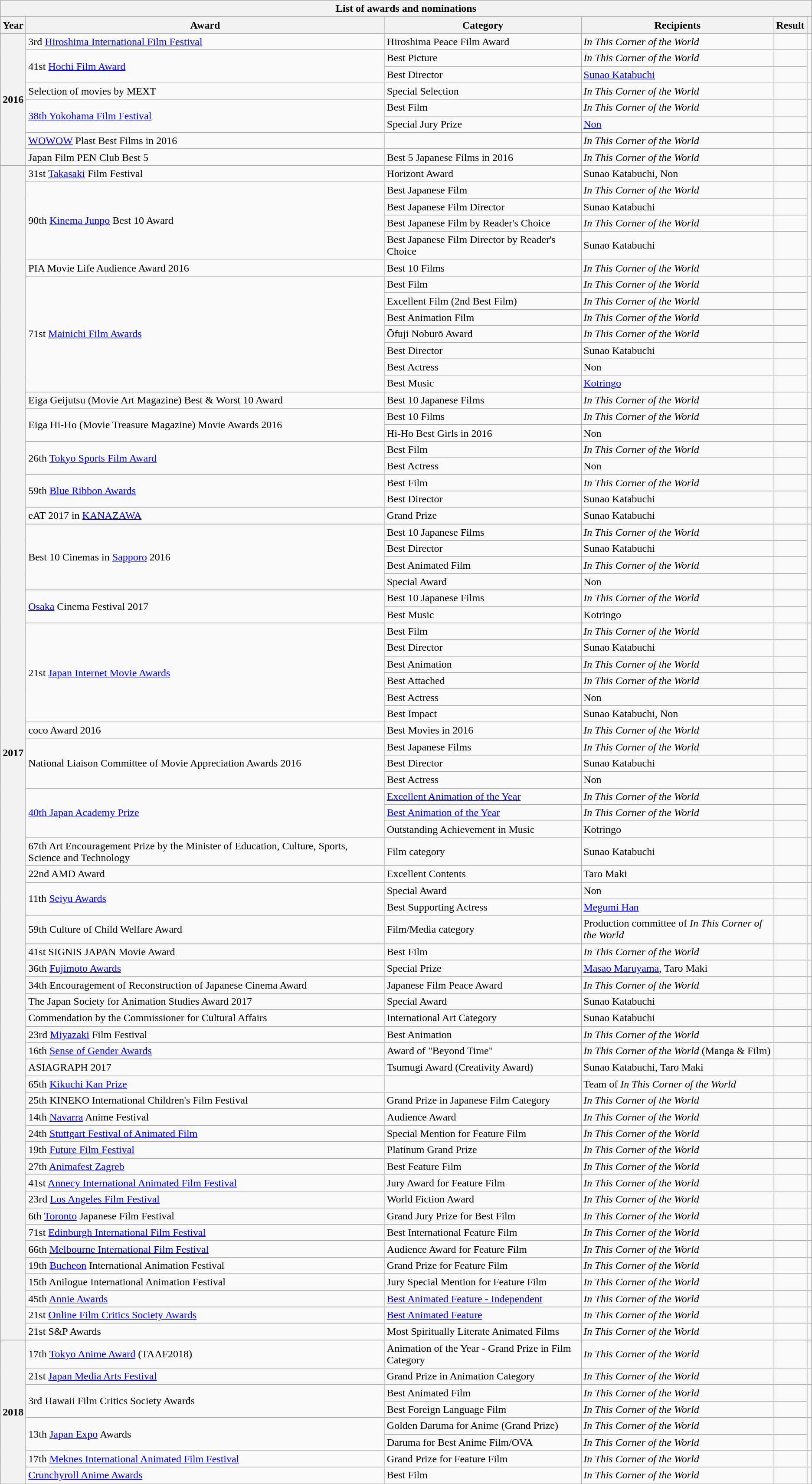<table class="wikitable sortable">
<tr>
<th colspan="6">List of awards and nominations</th>
</tr>
<tr>
<th scope="col">Year</th>
<th scope="col">Award</th>
<th scope="col">Category</th>
<th scope="col">Recipients</th>
<th scope="col">Result</th>
<th scope="col"></th>
</tr>
<tr>
<th scope="row" rowspan="8">2016</th>
<td>3rd <a href='#'>Hiroshima International Film Festival</a></td>
<td>Hiroshima Peace Film Award</td>
<td><em>In This Corner of the World</em></td>
<td></td>
<td></td>
</tr>
<tr>
<td rowspan=2>41st <a href='#'>Hochi Film Award</a></td>
<td>Best Picture</td>
<td><em>In This Corner of the World</em></td>
<td></td>
<td rowspan=2></td>
</tr>
<tr>
<td>Best Director</td>
<td><a href='#'>Sunao Katabuchi</a></td>
<td></td>
</tr>
<tr>
<td>Selection of movies by MEXT</td>
<td>Special Selection</td>
<td><em>In This Corner of the World</em></td>
<td></td>
<td></td>
</tr>
<tr>
<td rowspan=2><a href='#'>38th Yokohama Film Festival</a></td>
<td>Best Film</td>
<td><em>In This Corner of the World</em></td>
<td></td>
<td rowspan=2></td>
</tr>
<tr>
<td>Special Jury Prize</td>
<td><a href='#'>Non</a></td>
<td></td>
</tr>
<tr>
<td><a href='#'>WOWOW</a> Plast Best Films in 2016</td>
<td></td>
<td><em>In This Corner of the World</em></td>
<td></td>
<td></td>
</tr>
<tr>
<td>Japan Film PEN Club Best 5</td>
<td>Best 5 Japanese Films in 2016</td>
<td><em>In This Corner of the World</em></td>
<td></td>
<td></td>
</tr>
<tr>
<th scope="row" rowspan="69">2017</th>
<td>31st <a href='#'>Takasaki</a> Film Festival</td>
<td>Horizont Award</td>
<td>Sunao Katabuchi, Non</td>
<td></td>
<td></td>
</tr>
<tr>
<td rowspan="4">90th <a href='#'>Kinema Junpo</a> Best 10 Award</td>
<td>Best Japanese Film</td>
<td><em>In This Corner of the World</em></td>
<td></td>
<td rowspan="4"></td>
</tr>
<tr>
<td>Best Japanese Film Director</td>
<td>Sunao Katabuchi</td>
<td></td>
</tr>
<tr>
<td>Best Japanese Film by Reader's Choice</td>
<td><em>In This Corner of the World</em></td>
<td></td>
</tr>
<tr>
<td>Best Japanese Film Director by Reader's Choice</td>
<td>Sunao Katabuchi</td>
<td></td>
</tr>
<tr>
<td>PIA Movie Life Audience Award 2016</td>
<td>Best 10 Films</td>
<td><em>In This Corner of the World</em></td>
<td></td>
<td></td>
</tr>
<tr>
<td rowspan=7>71st <a href='#'>Mainichi Film Awards</a></td>
<td>Best Film</td>
<td><em>In This Corner of the World</em></td>
<td></td>
<td rowspan=7></td>
</tr>
<tr>
<td>Excellent Film (2nd Best Film)</td>
<td><em>In This Corner of the World</em></td>
<td></td>
</tr>
<tr>
<td>Best Animation Film</td>
<td><em>In This Corner of the World</em></td>
<td></td>
</tr>
<tr>
<td>Ōfuji Noburō Award</td>
<td><em>In This Corner of the World</em></td>
<td></td>
</tr>
<tr>
<td>Best Director</td>
<td>Sunao Katabuchi</td>
<td></td>
</tr>
<tr>
<td>Best Actress</td>
<td>Non</td>
<td></td>
</tr>
<tr>
<td>Best Music</td>
<td><a href='#'>Kotringo</a></td>
<td></td>
</tr>
<tr>
<td>Eiga Geijutsu (Movie Art Magazine) Best & Worst 10 Award</td>
<td>Best 10 Japanese Films</td>
<td><em>In This Corner of the World</em></td>
<td></td>
<td></td>
</tr>
<tr>
<td rowspan=2>Eiga Hi-Ho (Movie Treasure Magazine) Movie Awards 2016</td>
<td>Best 10 Films</td>
<td><em>In This Corner of the World</em></td>
<td></td>
<td rowspan=2></td>
</tr>
<tr>
<td>Hi-Ho Best Girls in 2016</td>
<td>Non</td>
<td></td>
</tr>
<tr>
<td rowspan=2>26th <a href='#'>Tokyo Sports Film Award</a></td>
<td>Best Film</td>
<td><em>In This Corner of the World</em></td>
<td></td>
<td rowspan="2"></td>
</tr>
<tr>
<td>Best Actress</td>
<td>Non</td>
<td></td>
</tr>
<tr>
<td rowspan=2>59th <a href='#'>Blue Ribbon Awards</a></td>
<td>Best Film</td>
<td><em>In This Corner of the World</em></td>
<td></td>
<td rowspan="2"></td>
</tr>
<tr>
<td>Best Director</td>
<td>Sunao Katabuchi</td>
<td></td>
</tr>
<tr>
<td>eAT 2017 in <a href='#'>KANAZAWA</a></td>
<td>Grand Prize</td>
<td>Sunao Katabuchi</td>
<td></td>
<td></td>
</tr>
<tr>
<td rowspan="4">Best 10 Cinemas in <a href='#'>Sapporo</a> 2016</td>
<td>Best 10 Japanese Films</td>
<td><em>In This Corner of the World</em></td>
<td></td>
<td rowspan="4"></td>
</tr>
<tr>
<td>Best Director</td>
<td>Sunao Katabuchi</td>
<td></td>
</tr>
<tr>
<td>Best Animated Film</td>
<td><em>In This Corner of the World</em></td>
<td></td>
</tr>
<tr>
<td>Special Award</td>
<td>Non</td>
<td></td>
</tr>
<tr>
<td rowspan="2"><a href='#'>Osaka</a> Cinema Festival 2017</td>
<td>Best 10 Japanese Films</td>
<td><em>In This Corner of the World</em></td>
<td></td>
<td rowspan="2"></td>
</tr>
<tr>
<td>Best Music</td>
<td>Kotringo</td>
<td></td>
</tr>
<tr>
<td rowspan="6">21st <a href='#'>Japan Internet Movie Awards</a></td>
<td>Best Film</td>
<td><em>In This Corner of the World</em></td>
<td></td>
<td rowspan="6"></td>
</tr>
<tr>
<td>Best Director</td>
<td>Sunao Katabuchi</td>
<td></td>
</tr>
<tr>
<td>Best Animation</td>
<td><em>In This Corner of the World</em></td>
<td></td>
</tr>
<tr>
<td>Best Attached</td>
<td><em>In This Corner of the World</em></td>
<td></td>
</tr>
<tr>
<td>Best Actress</td>
<td>Non</td>
<td></td>
</tr>
<tr>
<td>Best Impact</td>
<td>Sunao Katabuchi, Non</td>
<td></td>
</tr>
<tr>
<td>coco Award 2016</td>
<td>Best Movies in 2016</td>
<td><em>In This Corner of the World</em></td>
<td></td>
<td></td>
</tr>
<tr>
<td rowspan="3">National Liaison Committee of Movie Appreciation Awards 2016</td>
<td>Best Japanese Films</td>
<td><em>In This Corner of the World</em></td>
<td></td>
<td rowspan="3"></td>
</tr>
<tr>
<td>Best Director</td>
<td>Sunao Katabuchi</td>
<td></td>
</tr>
<tr>
<td>Best Actress</td>
<td>Non</td>
<td></td>
</tr>
<tr>
<td rowspan="3"><a href='#'>40th Japan Academy Prize</a></td>
<td><a href='#'>Excellent Animation of the Year</a></td>
<td><em>In This Corner of the World</em></td>
<td></td>
<td rowspan="3"></td>
</tr>
<tr>
<td><a href='#'>Best Animation of the Year</a></td>
<td><em>In This Corner of the World</em></td>
<td></td>
</tr>
<tr>
<td>Outstanding Achievement in Music</td>
<td>Kotringo</td>
<td></td>
</tr>
<tr>
<td>67th Art Encouragement Prize by the Minister of Education, Culture, Sports, Science and Technology</td>
<td>Film category</td>
<td>Sunao Katabuchi</td>
<td></td>
<td></td>
</tr>
<tr>
<td>22nd AMD Award</td>
<td>Excellent Contents</td>
<td>Taro Maki</td>
<td></td>
<td></td>
</tr>
<tr>
<td rowspan="2">11th <a href='#'>Seiyu Awards</a></td>
<td>Special Award</td>
<td>Non</td>
<td></td>
<td rowspan="2"></td>
</tr>
<tr>
<td>Best Supporting Actress</td>
<td><a href='#'>Megumi Han</a></td>
<td></td>
</tr>
<tr>
<td>59th Culture of Child Welfare Award</td>
<td>Film/Media category</td>
<td>Production committee of <em>In This Corner of the World</em></td>
<td></td>
<td></td>
</tr>
<tr>
<td>41st SIGNIS JAPAN Movie Award</td>
<td>Best Film</td>
<td><em>In This Corner of the World</em></td>
<td></td>
<td></td>
</tr>
<tr>
<td>36th <a href='#'>Fujimoto Awards</a></td>
<td>Special Prize</td>
<td><a href='#'>Masao Maruyama</a>, Taro Maki</td>
<td></td>
<td></td>
</tr>
<tr>
<td>34th Encouragement of Reconstruction of Japanese Cinema Award</td>
<td>Japanese Film Peace Award</td>
<td><em>In This Corner of the World</em></td>
<td></td>
<td></td>
</tr>
<tr>
<td>The Japan Society for Animation Studies Award 2017</td>
<td>Special Award</td>
<td>Sunao Katabuchi</td>
<td></td>
<td></td>
</tr>
<tr>
<td>Commendation by the Commissioner for Cultural Affairs</td>
<td>International Art Category</td>
<td>Sunao Katabuchi</td>
<td></td>
<td></td>
</tr>
<tr>
<td>23rd <a href='#'>Miyazaki</a> Film Festival</td>
<td>Best Animation</td>
<td><em>In This Corner of the World</em></td>
<td></td>
<td></td>
</tr>
<tr>
<td>16th <a href='#'>Sense of Gender Awards</a></td>
<td>Award of "Beyond Time"</td>
<td><em>In This Corner of the World</em> (Manga & Film)</td>
<td></td>
<td></td>
</tr>
<tr>
<td>ASIAGRAPH 2017</td>
<td>Tsumugi Award (Creativity Award)</td>
<td>Sunao Katabuchi, Taro Maki</td>
<td></td>
<td></td>
</tr>
<tr>
<td>65th <a href='#'>Kikuchi Kan Prize</a></td>
<td></td>
<td>Team of <em>In This Corner of the World</em></td>
<td></td>
<td></td>
</tr>
<tr>
<td>25th KINEKO International Children's Film Festival</td>
<td>Grand Prize in Japanese Film Category</td>
<td><em>In This Corner of the World</em></td>
<td></td>
<td></td>
</tr>
<tr>
<td>14th <a href='#'>Navarra</a> Anime Festival</td>
<td>Audience Award</td>
<td><em>In This Corner of the World</em></td>
<td></td>
<td></td>
</tr>
<tr>
<td>24th <a href='#'>Stuttgart Festival of Animated Film</a></td>
<td>Special Mention for Feature Film</td>
<td><em>In This Corner of the World</em></td>
<td></td>
<td></td>
</tr>
<tr>
<td>19th <a href='#'>Future Film Festival</a></td>
<td>Platinum Grand Prize</td>
<td><em>In This Corner of the World</em></td>
<td></td>
<td></td>
</tr>
<tr>
<td>27th <a href='#'>Animafest Zagreb</a></td>
<td>Best Feature Film</td>
<td><em>In This Corner of the World</em></td>
<td></td>
<td></td>
</tr>
<tr>
<td>41st <a href='#'>Annecy International Animated Film Festival</a></td>
<td>Jury Award for Feature Film</td>
<td><em>In This Corner of the World</em></td>
<td></td>
<td></td>
</tr>
<tr>
<td>23rd <a href='#'>Los Angeles Film Festival</a></td>
<td>World Fiction Award</td>
<td><em>In This Corner of the World</em></td>
<td></td>
<td></td>
</tr>
<tr>
<td>6th <a href='#'>Toronto</a> Japanese Film Festival</td>
<td>Grand Jury Prize for Best Film</td>
<td><em>In This Corner of the World</em></td>
<td></td>
<td></td>
</tr>
<tr>
<td>71st <a href='#'>Edinburgh International Film Festival</a></td>
<td>Best International Feature Film</td>
<td><em>In This Corner of the World</em></td>
<td></td>
<td></td>
</tr>
<tr>
<td>66th <a href='#'>Melbourne International Film Festival</a></td>
<td>Audience Award for Feature Film</td>
<td><em>In This Corner of the World</em></td>
<td></td>
<td></td>
</tr>
<tr>
<td>19th <a href='#'>Bucheon</a> International Animation Festival</td>
<td>Grand Prize for Feature Film</td>
<td><em>In This Corner of the World</em></td>
<td></td>
<td></td>
</tr>
<tr>
<td>15th Anilogue International Animation Festival</td>
<td>Jury Special Mention for Feature Film</td>
<td><em>In This Corner of the World</em></td>
<td></td>
<td></td>
</tr>
<tr>
<td>45th <a href='#'>Annie Awards</a></td>
<td><a href='#'>Best Animated Feature - Independent</a></td>
<td><em>In This Corner of the World</em></td>
<td></td>
<td></td>
</tr>
<tr>
<td>21st <a href='#'>Online Film Critics Society Awards</a></td>
<td><a href='#'>Best Animated Feature</a></td>
<td><em>In This Corner of the World</em></td>
<td></td>
<td></td>
</tr>
<tr>
<td>21st S&P Awards</td>
<td>Most Spiritually Literate Animated Films</td>
<td><em>In This Corner of the World</em></td>
<td></td>
<td></td>
</tr>
<tr>
<th scope="row" rowspan="8">2018</th>
<td>17th <a href='#'>Tokyo Anime Award</a> (TAAF2018)</td>
<td>Animation of the Year - Grand Prize in Film Category</td>
<td><em>In This Corner of the World</em></td>
<td></td>
<td></td>
</tr>
<tr>
<td>21st <a href='#'>Japan Media Arts Festival</a></td>
<td>Grand Prize in Animation Category</td>
<td><em>In This Corner of the World</em></td>
<td></td>
<td></td>
</tr>
<tr>
<td scope="row" rowspan="2">3rd Hawaii Film Critics Society Awards</td>
<td>Best Animated Film</td>
<td><em>In This Corner of the World</em></td>
<td></td>
<td rowspan="2"></td>
</tr>
<tr>
<td>Best Foreign Language Film</td>
<td><em>In This Corner of the World</em></td>
<td></td>
</tr>
<tr>
<td scope="row" rowspan="2">13th <a href='#'>Japan Expo</a> Awards</td>
<td>Golden Daruma for Anime (Grand Prize)</td>
<td><em>In This Corner of the World</em></td>
<td></td>
<td rowspan="2"></td>
</tr>
<tr>
<td>Daruma for Best Anime Film/OVA</td>
<td><em>In This Corner of the World</em></td>
<td></td>
</tr>
<tr>
<td>17th <a href='#'>Meknes International Animated Film Festival</a></td>
<td>Grand Prize for Feature Film</td>
<td><em>In This Corner of the World</em></td>
<td></td>
<td></td>
</tr>
<tr>
<td><a href='#'>Crunchyroll Anime Awards</a></td>
<td>Best Film</td>
<td><em>In This Corner of the World</em></td>
<td></td>
<td></td>
</tr>
</table>
